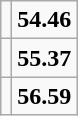<table class="wikitable">
<tr>
<td></td>
<td align=center><strong>54.46</strong></td>
</tr>
<tr>
<td></td>
<td align=center><strong>55.37</strong></td>
</tr>
<tr>
<td></td>
<td align=center><strong>56.59</strong></td>
</tr>
</table>
